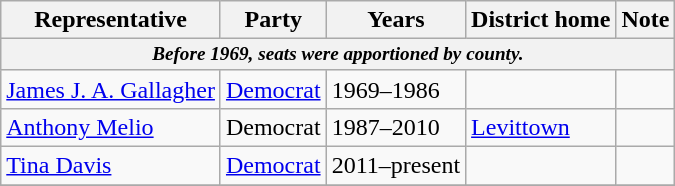<table class=wikitable>
<tr valign=bottom>
<th>Representative</th>
<th>Party</th>
<th>Years</th>
<th>District home</th>
<th>Note</th>
</tr>
<tr>
<th colspan=5 style="font-size: 80%;"><em>Before 1969, seats were apportioned by county.</em></th>
</tr>
<tr>
<td><a href='#'>James J. A. Gallagher</a></td>
<td><a href='#'>Democrat</a></td>
<td>1969–1986</td>
<td></td>
<td></td>
</tr>
<tr>
<td><a href='#'>Anthony Melio</a></td>
<td>Democrat</td>
<td>1987–2010</td>
<td><a href='#'>Levittown</a></td>
<td></td>
</tr>
<tr>
<td><a href='#'>Tina Davis</a></td>
<td><a href='#'>Democrat</a></td>
<td>2011–present</td>
<td></td>
<td></td>
</tr>
<tr>
</tr>
</table>
